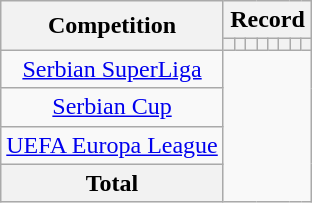<table class="wikitable" style="text-align: center">
<tr>
<th rowspan=2>Competition</th>
<th colspan=8>Record</th>
</tr>
<tr>
<th></th>
<th></th>
<th></th>
<th></th>
<th></th>
<th></th>
<th></th>
<th></th>
</tr>
<tr>
<td><a href='#'>Serbian SuperLiga</a><br></td>
</tr>
<tr>
<td><a href='#'>Serbian Cup</a><br></td>
</tr>
<tr>
<td><a href='#'>UEFA Europa League</a><br></td>
</tr>
<tr>
<th>Total<br></th>
</tr>
</table>
